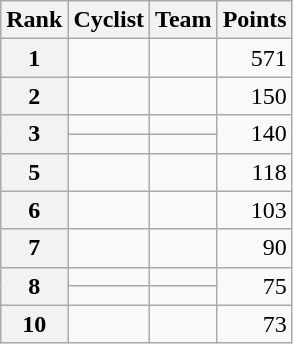<table class="wikitable">
<tr>
<th scope="col">Rank</th>
<th scope="col">Cyclist</th>
<th scope="col">Team</th>
<th scope="col">Points</th>
</tr>
<tr>
<th scope="row">1</th>
<td></td>
<td></td>
<td style="text-align:right;">571</td>
</tr>
<tr>
<th scope="row">2</th>
<td></td>
<td></td>
<td style="text-align:right;">150</td>
</tr>
<tr>
<th scope="row" rowspan="2">3</th>
<td></td>
<td></td>
<td style="text-align:right;" rowspan="2">140</td>
</tr>
<tr>
<td></td>
<td></td>
</tr>
<tr>
<th scope="row">5</th>
<td></td>
<td></td>
<td style="text-align:right;">118</td>
</tr>
<tr>
<th scope="row">6</th>
<td></td>
<td></td>
<td style="text-align:right;">103</td>
</tr>
<tr>
<th scope="row">7</th>
<td></td>
<td></td>
<td style="text-align:right;">90</td>
</tr>
<tr>
<th scope="row" rowspan="2">8</th>
<td></td>
<td></td>
<td style="text-align:right;" rowspan="2">75</td>
</tr>
<tr>
<td></td>
<td></td>
</tr>
<tr>
<th scope="row">10</th>
<td></td>
<td></td>
<td style="text-align:right;">73</td>
</tr>
</table>
